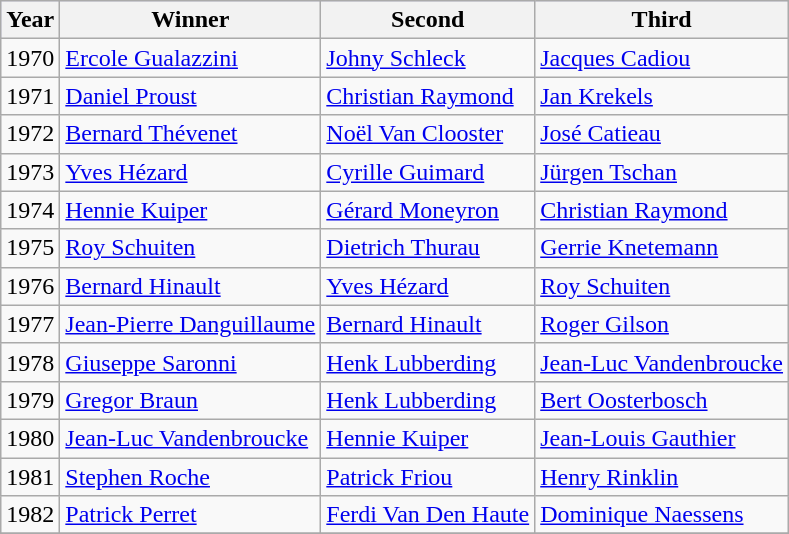<table class="wikitable">
<tr style="background:#ccccff;">
<th>Year</th>
<th>Winner</th>
<th>Second</th>
<th>Third</th>
</tr>
<tr>
<td>1970</td>
<td> <a href='#'>Ercole Gualazzini</a></td>
<td> <a href='#'>Johny Schleck</a></td>
<td> <a href='#'>Jacques Cadiou</a></td>
</tr>
<tr>
<td>1971</td>
<td> <a href='#'>Daniel Proust</a></td>
<td> <a href='#'>Christian Raymond</a></td>
<td> <a href='#'>Jan Krekels</a></td>
</tr>
<tr>
<td>1972</td>
<td> <a href='#'>Bernard Thévenet</a></td>
<td> <a href='#'>Noël Van Clooster</a></td>
<td> <a href='#'>José Catieau</a></td>
</tr>
<tr>
<td>1973</td>
<td> <a href='#'>Yves Hézard</a></td>
<td> <a href='#'>Cyrille Guimard</a></td>
<td> <a href='#'>Jürgen Tschan</a></td>
</tr>
<tr>
<td>1974</td>
<td> <a href='#'>Hennie Kuiper</a></td>
<td> <a href='#'>Gérard Moneyron</a></td>
<td> <a href='#'>Christian Raymond</a></td>
</tr>
<tr>
<td>1975</td>
<td> <a href='#'>Roy Schuiten</a></td>
<td> <a href='#'>Dietrich Thurau</a></td>
<td> <a href='#'>Gerrie Knetemann</a></td>
</tr>
<tr>
<td>1976</td>
<td> <a href='#'>Bernard Hinault</a></td>
<td> <a href='#'>Yves Hézard</a></td>
<td> <a href='#'>Roy Schuiten</a></td>
</tr>
<tr>
<td>1977</td>
<td> <a href='#'>Jean-Pierre Danguillaume</a></td>
<td> <a href='#'>Bernard Hinault</a></td>
<td> <a href='#'>Roger Gilson</a></td>
</tr>
<tr>
<td>1978</td>
<td> <a href='#'>Giuseppe Saronni</a></td>
<td> <a href='#'>Henk Lubberding</a></td>
<td> <a href='#'>Jean-Luc Vandenbroucke</a></td>
</tr>
<tr>
<td>1979</td>
<td> <a href='#'>Gregor Braun</a></td>
<td> <a href='#'>Henk Lubberding</a></td>
<td> <a href='#'>Bert Oosterbosch</a></td>
</tr>
<tr>
<td>1980</td>
<td> <a href='#'>Jean-Luc Vandenbroucke</a></td>
<td> <a href='#'>Hennie Kuiper</a></td>
<td> <a href='#'>Jean-Louis Gauthier</a></td>
</tr>
<tr>
<td>1981</td>
<td> <a href='#'>Stephen Roche</a></td>
<td> <a href='#'>Patrick Friou</a></td>
<td> <a href='#'>Henry Rinklin</a></td>
</tr>
<tr>
<td>1982</td>
<td> <a href='#'>Patrick Perret</a></td>
<td> <a href='#'>Ferdi Van Den Haute</a></td>
<td> <a href='#'>Dominique Naessens</a></td>
</tr>
<tr>
</tr>
</table>
